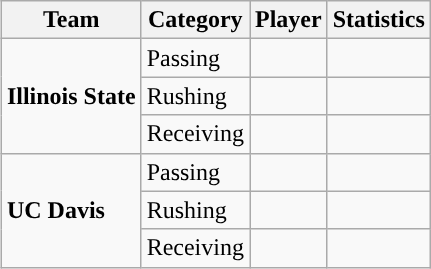<table class="wikitable" style="float: right;">
<tr>
<th>Team</th>
<th>Category</th>
<th>Player</th>
<th>Statistics</th>
</tr>
<tr>
<td rowspan=3><strong>Illinois State</strong></td>
<td>Passing</td>
<td></td>
<td></td>
</tr>
<tr>
<td>Rushing</td>
<td></td>
<td></td>
</tr>
<tr>
<td>Receiving</td>
<td></td>
<td></td>
</tr>
<tr>
<td rowspan=3><strong>UC Davis</strong></td>
<td>Passing</td>
<td></td>
<td></td>
</tr>
<tr>
<td>Rushing</td>
<td></td>
<td></td>
</tr>
<tr>
<td>Receiving</td>
<td></td>
<td></td>
</tr>
</table>
